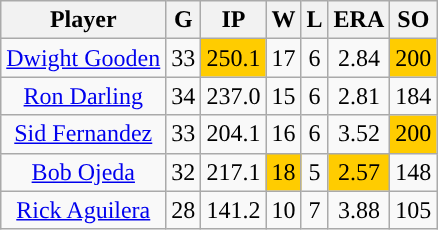<table class="wikitable sortable">
<tr>
<th>Player</th>
<th>G</th>
<th>IP</th>
<th>W</th>
<th>L</th>
<th>ERA</th>
<th>SO</th>
</tr>
<tr style="text-align:center;">
<td><a href='#'>Dwight Gooden</a></td>
<td>33</td>
<td style="background:#fc0;">250.1</td>
<td>17</td>
<td>6</td>
<td>2.84</td>
<td style="background:#fc0;">200</td>
</tr>
<tr style="text-align:center;">
<td><a href='#'>Ron Darling</a></td>
<td>34</td>
<td>237.0</td>
<td>15</td>
<td>6</td>
<td>2.81</td>
<td>184</td>
</tr>
<tr align=center>
<td><a href='#'>Sid Fernandez</a></td>
<td>33</td>
<td>204.1</td>
<td>16</td>
<td>6</td>
<td>3.52</td>
<td style="background:#fc0;">200</td>
</tr>
<tr style="text-align:center;">
<td><a href='#'>Bob Ojeda</a></td>
<td>32</td>
<td>217.1</td>
<td style="background:#fc0;">18</td>
<td>5</td>
<td style="background:#fc0;">2.57</td>
<td>148</td>
</tr>
<tr style="text-align:center;">
<td><a href='#'>Rick Aguilera</a></td>
<td>28</td>
<td>141.2</td>
<td>10</td>
<td>7</td>
<td>3.88</td>
<td>105</td>
</tr>
</table>
